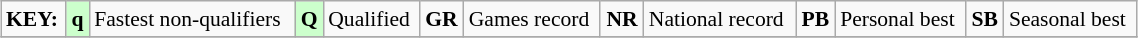<table class="wikitable" style="margin:0.5em auto; font-size:90%;position:relative;" width=60%>
<tr>
<td><strong>KEY:</strong></td>
<td bgcolor=ccffcc align=center><strong>q</strong></td>
<td>Fastest non-qualifiers</td>
<td bgcolor=ccffcc align=center><strong>Q</strong></td>
<td>Qualified</td>
<td align=center><strong>GR</strong></td>
<td>Games record</td>
<td align=center><strong>NR</strong></td>
<td>National record</td>
<td align=center><strong>PB</strong></td>
<td>Personal best</td>
<td align=center><strong>SB</strong></td>
<td>Seasonal best</td>
</tr>
<tr>
</tr>
</table>
